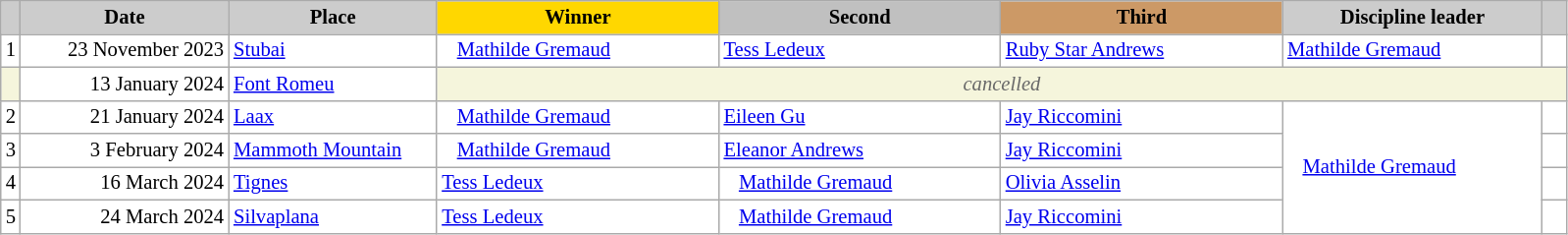<table class="wikitable plainrowheaders" style="background:#fff; font-size:86%; line-height:16px; border:grey solid 1px; border-collapse:collapse;">
<tr>
<th scope="col" style="background:#ccc; width=10 px;"></th>
<th scope="col" style="background:#ccc; width:135px;">Date</th>
<th scope="col" style="background:#ccc; width:135px;">Place</th>
<th scope="col" style="background:gold; width:185px;">Winner</th>
<th scope="col" style="background:silver; width:185px;">Second</th>
<th scope="col" style="background:#c96; width:185px;">Third</th>
<th scope="col" style="background:#ccc; width:170px;">Discipline leader</th>
<th scope="col" style="background:#ccc; width:10px;"></th>
</tr>
<tr>
<td align="center">1</td>
<td align="right">23 November 2023</td>
<td> <a href='#'>Stubai</a></td>
<td>   <a href='#'>Mathilde Gremaud</a></td>
<td> <a href='#'>Tess Ledeux</a></td>
<td> <a href='#'>Ruby Star Andrews</a></td>
<td> <a href='#'>Mathilde Gremaud</a></td>
<td></td>
</tr>
<tr>
<td bgcolor="F5F5DC"></td>
<td align="right">13 January 2024</td>
<td> <a href='#'>Font Romeu</a></td>
<td colspan=5 align=center bgcolor="F5F5DC" style=color:#696969><em>cancelled</em></td>
</tr>
<tr>
<td align="center">2</td>
<td align="right">21 January 2024</td>
<td> <a href='#'>Laax</a></td>
<td>   <a href='#'>Mathilde Gremaud</a></td>
<td> <a href='#'>Eileen Gu</a></td>
<td> <a href='#'>Jay Riccomini</a></td>
<td rowspan=4>   <a href='#'>Mathilde Gremaud</a></td>
<td></td>
</tr>
<tr>
<td align="center">3</td>
<td align="right">3 February 2024</td>
<td> <a href='#'>Mammoth Mountain</a></td>
<td>   <a href='#'>Mathilde Gremaud</a></td>
<td> <a href='#'>Eleanor Andrews</a></td>
<td> <a href='#'>Jay Riccomini</a></td>
<td></td>
</tr>
<tr>
<td align="center">4</td>
<td align="right">16 March 2024</td>
<td> <a href='#'>Tignes</a></td>
<td> <a href='#'>Tess Ledeux</a></td>
<td>   <a href='#'>Mathilde Gremaud</a></td>
<td> <a href='#'>Olivia Asselin</a></td>
<td></td>
</tr>
<tr>
<td align="center">5</td>
<td align="right">24 March 2024</td>
<td> <a href='#'>Silvaplana</a></td>
<td> <a href='#'>Tess Ledeux</a></td>
<td>   <a href='#'>Mathilde Gremaud</a></td>
<td> <a href='#'>Jay Riccomini</a></td>
<td></td>
</tr>
</table>
